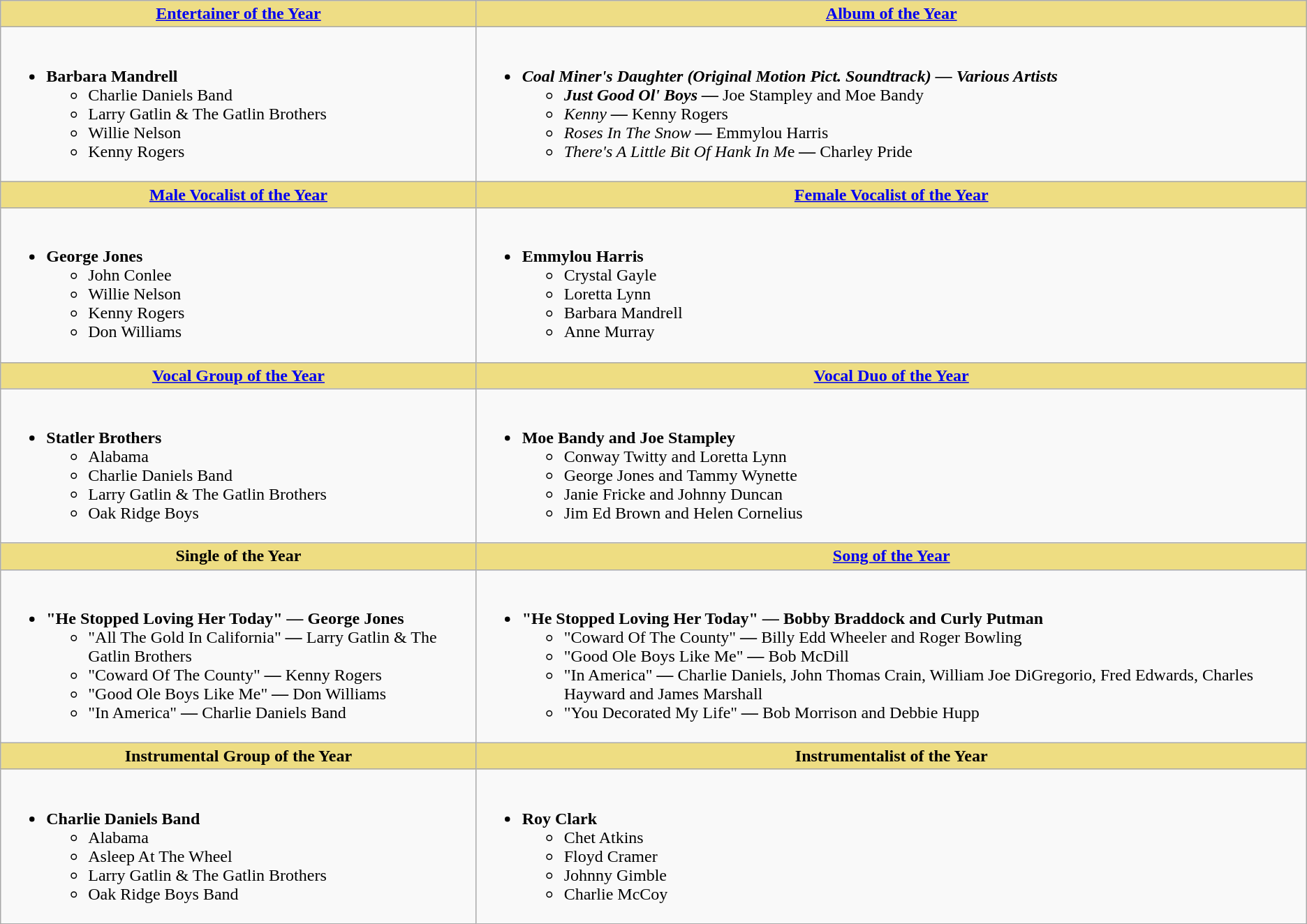<table class="wikitable">
<tr>
<th style="background:#EEDD85; width=50%"><a href='#'>Entertainer of the Year</a></th>
<th style="background:#EEDD85; width=50%"><a href='#'>Album of the Year</a></th>
</tr>
<tr>
<td valign="top"><br><ul><li><strong>Barbara Mandrell</strong><ul><li>Charlie Daniels Band</li><li>Larry Gatlin & The Gatlin Brothers    </li><li>Willie Nelson</li><li>Kenny Rogers</li></ul></li></ul></td>
<td valign="top"><br><ul><li><strong><em>Coal Miner's Daughter<em> (Original Motion Pict. Soundtrack) </em>—<em> Various Artists<strong><ul><li></em>Just Good Ol' Boys </strong>—</em></strong> Joe Stampley and Moe Bandy</li><li><em>Kenny</em> <strong><em>—</em></strong> Kenny Rogers</li><li><em>Roses In The Snow</em> <strong><em>—</em></strong> Emmylou Harris</li><li><em>There's A Little Bit Of Hank In M</em>e <strong><em>—</em></strong> Charley Pride</li></ul></li></ul></td>
</tr>
<tr>
<th style="background:#EEDD82; width=50%"><a href='#'>Male Vocalist of the Year</a></th>
<th style="background:#EEDD82; width=50%"><a href='#'>Female Vocalist of the Year</a></th>
</tr>
<tr>
<td valign="top"><br><ul><li><strong>George Jones</strong><ul><li>John Conlee</li><li>Willie Nelson</li><li>Kenny Rogers</li><li>Don Williams</li></ul></li></ul></td>
<td valign="top"><br><ul><li><strong>Emmylou Harris</strong><ul><li>Crystal Gayle</li><li>Loretta Lynn</li><li>Barbara Mandrell</li><li>Anne Murray</li></ul></li></ul></td>
</tr>
<tr>
<th style="background:#EEDD82; width=50%"><a href='#'>Vocal Group of the Year</a></th>
<th style="background:#EEDD82; width=50%"><a href='#'>Vocal Duo of the Year</a></th>
</tr>
<tr>
<td valign="top"><br><ul><li><strong>Statler Brothers</strong><ul><li>Alabama</li><li>Charlie Daniels Band</li><li>Larry Gatlin & The Gatlin Brothers</li><li>Oak Ridge Boys</li></ul></li></ul></td>
<td valign="top"><br><ul><li><strong>Moe Bandy and Joe Stampley</strong><ul><li>Conway Twitty and Loretta Lynn</li><li>George Jones and Tammy Wynette</li><li>Janie Fricke and Johnny Duncan</li><li>Jim Ed Brown and Helen Cornelius</li></ul></li></ul></td>
</tr>
<tr>
<th style="background:#EEDD82; width=50%">Single of the Year</th>
<th style="background:#EEDD82; width=50%"><a href='#'>Song of the Year</a></th>
</tr>
<tr>
<td valign="top"><br><ul><li><strong>"He Stopped Loving Her Today" <em>—</em> George Jones</strong><ul><li>"All The Gold In California" <strong><em>—</em></strong> Larry Gatlin & The Gatlin Brothers</li><li>"Coward Of The County" <strong><em>—</em></strong> Kenny Rogers</li><li>"Good Ole Boys Like Me" <strong><em>—</em></strong> Don Williams</li><li>"In America" <strong><em>—</em></strong> Charlie Daniels Band</li></ul></li></ul></td>
<td valign="top"><br><ul><li><strong>"He Stopped Loving Her Today" <em>—</em> Bobby Braddock and Curly Putman</strong><ul><li>"Coward Of The County" <strong><em>—</em></strong> Billy Edd Wheeler and Roger Bowling</li><li>"Good Ole Boys Like Me" <strong><em>—</em></strong> Bob McDill</li><li>"In America" <strong><em>—</em></strong> Charlie Daniels, John Thomas Crain, William Joe DiGregorio, Fred Edwards, Charles Hayward and James Marshall</li><li>"You Decorated My Life" <strong><em>—</em></strong> Bob Morrison and Debbie Hupp</li></ul></li></ul></td>
</tr>
<tr>
<th style="background:#EEDD82; width=50%">Instrumental Group of the Year</th>
<th style="background:#EEDD82; width=50%">Instrumentalist of the Year</th>
</tr>
<tr>
<td valign="top"><br><ul><li><strong>Charlie Daniels Band</strong><ul><li>Alabama</li><li>Asleep At The Wheel</li><li>Larry Gatlin & The Gatlin Brothers</li><li>Oak Ridge Boys Band</li></ul></li></ul></td>
<td valign="top"><br><ul><li><strong>Roy Clark</strong><ul><li>Chet Atkins</li><li>Floyd Cramer</li><li>Johnny Gimble</li><li>Charlie McCoy</li></ul></li></ul></td>
</tr>
</table>
